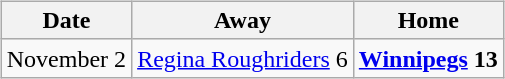<table cellspacing="10">
<tr>
<td valign="top"><br><table class="wikitable">
<tr>
<th>Date</th>
<th>Away</th>
<th>Home</th>
</tr>
<tr>
<td>November 2</td>
<td><a href='#'>Regina Roughriders</a> 6</td>
<td><strong><a href='#'>Winnipegs</a> 13</strong></td>
</tr>
</table>
</td>
</tr>
</table>
